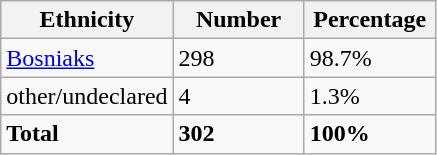<table class="wikitable">
<tr>
<th width="100px">Ethnicity</th>
<th width="80px">Number</th>
<th width="80px">Percentage</th>
</tr>
<tr>
<td><a href='#'>Bosniaks</a></td>
<td>298</td>
<td>98.7%</td>
</tr>
<tr>
<td>other/undeclared</td>
<td>4</td>
<td>1.3%</td>
</tr>
<tr>
<td><strong>Total</strong></td>
<td><strong>302</strong></td>
<td><strong>100%</strong></td>
</tr>
</table>
